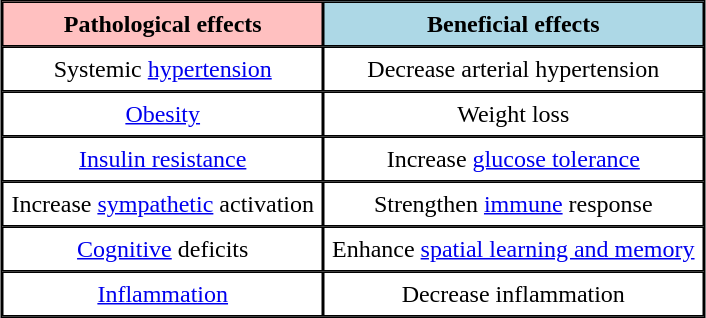<table style="border: 1px solid black; border-spacing: 0; margin: 1em auto; text-align:center;">
<tr>
<th style="border: 1px solid black; padding: 5px;;background-color:#ffc0c0;">Pathological effects</th>
<th style="border: 1px solid black; padding: 5px;;background-color:lightblue;">Beneficial effects</th>
</tr>
<tr>
<td style="border: 1px solid black; padding: 5px;">Systemic <a href='#'>hypertension</a></td>
<td style="border: 1px solid black; padding: 5px;">Decrease arterial hypertension</td>
</tr>
<tr>
<td style="border: 1px solid black; padding: 5px;"><a href='#'>Obesity</a></td>
<td style="border: 1px solid black; padding: 5px;">Weight loss</td>
</tr>
<tr>
<td style="border: 1px solid black; padding: 5px;"><a href='#'>Insulin resistance</a></td>
<td style="border: 1px solid black; padding: 5px;">Increase <a href='#'>glucose tolerance</a></td>
</tr>
<tr>
<td style="border: 1px solid black; padding: 5px;">Increase <a href='#'>sympathetic</a> activation</td>
<td style="border: 1px solid black; padding: 5px;">Strengthen <a href='#'>immune</a> response</td>
</tr>
<tr>
<td style="border: 1px solid black; padding: 5px;"><a href='#'>Cognitive</a> deficits</td>
<td style="border: 1px solid black; padding: 5px;">Enhance <a href='#'>spatial learning and memory</a></td>
</tr>
<tr>
<td style="border: 1px solid black; padding: 5px;"><a href='#'>Inflammation</a></td>
<td style="border: 1px solid black; padding: 5px;">Decrease inflammation</td>
</tr>
</table>
